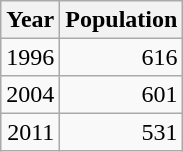<table class="wikitable" style="line-height:1.1em;">
<tr>
<th>Year</th>
<th>Population</th>
</tr>
<tr align="right">
<td>1996</td>
<td>616</td>
</tr>
<tr align="right">
<td>2004</td>
<td>601</td>
</tr>
<tr align="right">
<td>2011</td>
<td>531</td>
</tr>
</table>
